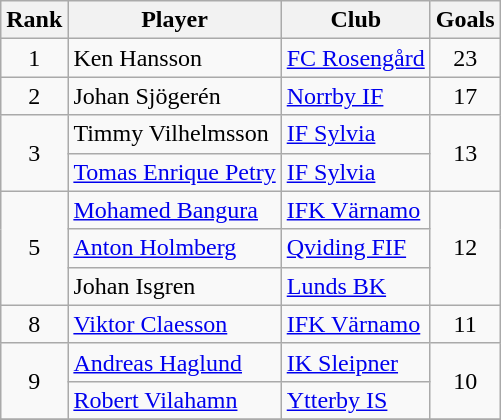<table class="wikitable" style="text-align:center">
<tr>
<th>Rank</th>
<th>Player</th>
<th>Club</th>
<th>Goals</th>
</tr>
<tr>
<td>1</td>
<td align="left"> Ken Hansson</td>
<td align="left"><a href='#'>FC Rosengård</a></td>
<td>23</td>
</tr>
<tr>
<td>2</td>
<td align="left"> Johan Sjögerén</td>
<td align="left"><a href='#'>Norrby IF</a></td>
<td>17</td>
</tr>
<tr>
<td rowspan="2">3</td>
<td align="left"> Timmy Vilhelmsson</td>
<td align="left"><a href='#'>IF Sylvia</a></td>
<td rowspan="2">13</td>
</tr>
<tr>
<td align="left"> <a href='#'>Tomas Enrique Petry</a></td>
<td align="left"><a href='#'>IF Sylvia</a></td>
</tr>
<tr>
<td rowspan="3">5</td>
<td align="left"> <a href='#'>Mohamed Bangura</a></td>
<td align="left"><a href='#'>IFK Värnamo</a></td>
<td rowspan="3">12</td>
</tr>
<tr>
<td align="left"> <a href='#'>Anton Holmberg</a></td>
<td align="left"><a href='#'>Qviding FIF</a></td>
</tr>
<tr>
<td align="left"> Johan Isgren</td>
<td align="left"><a href='#'>Lunds BK</a></td>
</tr>
<tr>
<td>8</td>
<td align="left"> <a href='#'>Viktor Claesson</a></td>
<td align="left"><a href='#'>IFK Värnamo</a></td>
<td>11</td>
</tr>
<tr>
<td rowspan="2">9</td>
<td align="left"> <a href='#'>Andreas Haglund</a></td>
<td align="left"><a href='#'>IK Sleipner</a></td>
<td rowspan="2">10</td>
</tr>
<tr>
<td align="left"> <a href='#'>Robert Vilahamn</a></td>
<td align="left"><a href='#'>Ytterby IS</a></td>
</tr>
<tr>
</tr>
</table>
